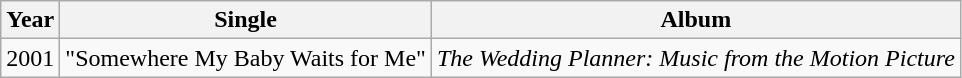<table class="wikitable">
<tr>
<th>Year</th>
<th>Single</th>
<th>Album</th>
</tr>
<tr>
<td rowspan=1>2001</td>
<td>"Somewhere My Baby Waits for Me"</td>
<td><em>The Wedding Planner: Music from the Motion Picture</em></td>
</tr>
</table>
